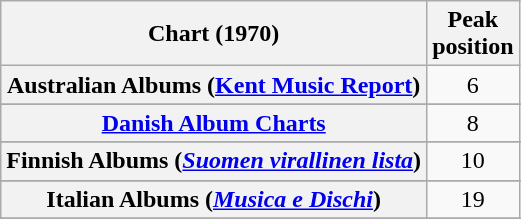<table class="wikitable sortable plainrowheaders">
<tr>
<th>Chart (1970)</th>
<th>Peak<br>position</th>
</tr>
<tr>
<th scope="row">Australian Albums (<a href='#'>Kent Music Report</a>)</th>
<td align="center">6</td>
</tr>
<tr>
</tr>
<tr>
<th scope="row"><a href='#'>Danish Album Charts</a></th>
<td style="text-align:center;">8</td>
</tr>
<tr>
</tr>
<tr>
<th scope="row">Finnish Albums (<a href='#'><em>Suomen virallinen lista</em></a>)</th>
<td style="text-align:center;">10</td>
</tr>
<tr>
</tr>
<tr>
<th scope="row">Italian Albums (<em><a href='#'>Musica e Dischi</a></em>)</th>
<td align="center">19</td>
</tr>
<tr>
</tr>
<tr>
</tr>
<tr>
</tr>
</table>
